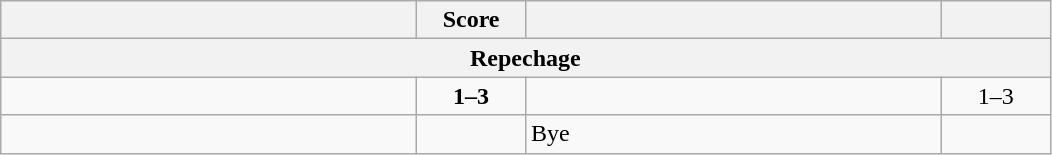<table class="wikitable" style="text-align: left; ">
<tr>
<th align="right" width="270"></th>
<th width="65">Score</th>
<th align="left" width="270"></th>
<th width="65"></th>
</tr>
<tr>
<th colspan=4>Repechage</th>
</tr>
<tr>
<td></td>
<td align="center"><strong>1–3</strong></td>
<td><strong></strong></td>
<td align=center>1–3 <strong></strong></td>
</tr>
<tr>
<td><strong></strong></td>
<td></td>
<td>Bye</td>
<td></td>
</tr>
</table>
